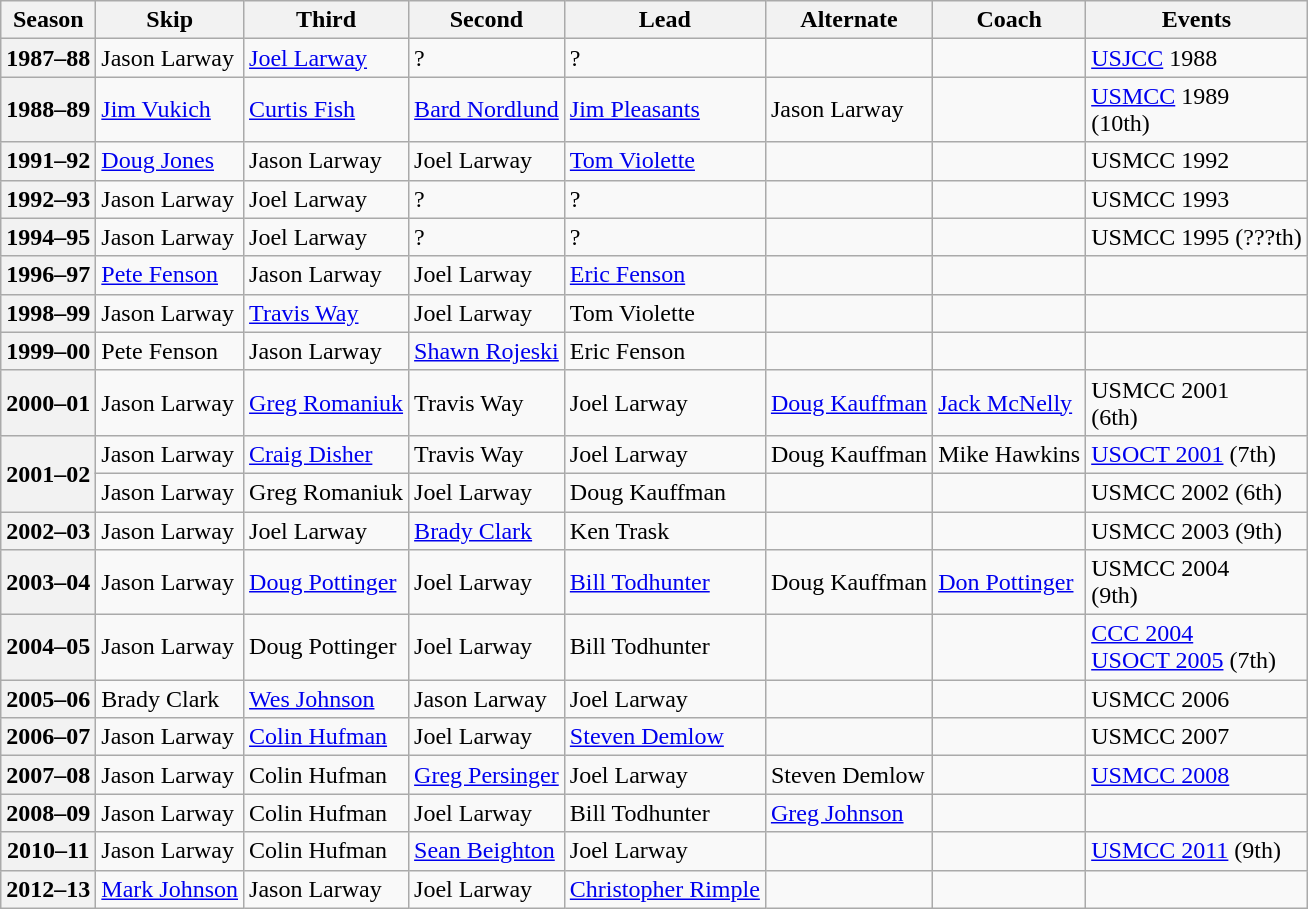<table class="wikitable">
<tr>
<th scope="col">Season</th>
<th scope="col">Skip</th>
<th scope="col">Third</th>
<th scope="col">Second</th>
<th scope="col">Lead</th>
<th scope="col">Alternate</th>
<th scope="col">Coach</th>
<th scope="col">Events</th>
</tr>
<tr>
<th scope="row">1987–88</th>
<td>Jason Larway</td>
<td><a href='#'>Joel Larway</a></td>
<td>?</td>
<td>?</td>
<td></td>
<td></td>
<td><a href='#'>USJCC</a> 1988 </td>
</tr>
<tr>
<th scope="row">1988–89</th>
<td><a href='#'>Jim Vukich</a></td>
<td><a href='#'>Curtis Fish</a></td>
<td><a href='#'>Bard Nordlund</a></td>
<td><a href='#'>Jim Pleasants</a></td>
<td>Jason Larway</td>
<td></td>
<td><a href='#'>USMCC</a> 1989 <br> (10th)</td>
</tr>
<tr>
<th scope="row">1991–92</th>
<td><a href='#'>Doug Jones</a></td>
<td>Jason Larway</td>
<td>Joel Larway</td>
<td><a href='#'>Tom Violette</a></td>
<td></td>
<td></td>
<td>USMCC 1992 <br> </td>
</tr>
<tr>
<th scope="row">1992–93</th>
<td>Jason Larway</td>
<td>Joel Larway</td>
<td>?</td>
<td>?</td>
<td></td>
<td></td>
<td>USMCC 1993 </td>
</tr>
<tr>
<th scope="row">1994–95</th>
<td>Jason Larway</td>
<td>Joel Larway</td>
<td>?</td>
<td>?</td>
<td></td>
<td></td>
<td>USMCC 1995 (???th)</td>
</tr>
<tr>
<th scope="row">1996–97</th>
<td><a href='#'>Pete Fenson</a></td>
<td>Jason Larway</td>
<td>Joel Larway</td>
<td><a href='#'>Eric Fenson</a></td>
<td></td>
<td></td>
<td></td>
</tr>
<tr>
<th scope="row">1998–99</th>
<td>Jason Larway</td>
<td><a href='#'>Travis Way</a></td>
<td>Joel Larway</td>
<td>Tom Violette</td>
<td></td>
<td></td>
<td></td>
</tr>
<tr>
<th scope="row">1999–00</th>
<td>Pete Fenson</td>
<td>Jason Larway</td>
<td><a href='#'>Shawn Rojeski</a></td>
<td>Eric Fenson</td>
<td></td>
<td></td>
<td></td>
</tr>
<tr>
<th scope="row">2000–01</th>
<td>Jason Larway</td>
<td><a href='#'>Greg Romaniuk</a></td>
<td>Travis Way</td>
<td>Joel Larway</td>
<td><a href='#'>Doug Kauffman</a></td>
<td><a href='#'>Jack McNelly</a></td>
<td>USMCC 2001 <br> (6th)</td>
</tr>
<tr>
<th scope="row" rowspan=2>2001–02</th>
<td>Jason Larway</td>
<td><a href='#'>Craig Disher</a></td>
<td>Travis Way</td>
<td>Joel Larway</td>
<td>Doug Kauffman</td>
<td>Mike Hawkins</td>
<td><a href='#'>USOCT 2001</a> (7th)</td>
</tr>
<tr>
<td>Jason Larway</td>
<td>Greg Romaniuk</td>
<td>Joel Larway</td>
<td>Doug Kauffman</td>
<td></td>
<td></td>
<td>USMCC 2002 (6th)</td>
</tr>
<tr>
<th scope="row">2002–03</th>
<td>Jason Larway</td>
<td>Joel Larway</td>
<td><a href='#'>Brady Clark</a></td>
<td>Ken Trask</td>
<td></td>
<td></td>
<td>USMCC 2003 (9th)</td>
</tr>
<tr>
<th scope="row">2003–04</th>
<td>Jason Larway</td>
<td><a href='#'>Doug Pottinger</a></td>
<td>Joel Larway</td>
<td><a href='#'>Bill Todhunter</a></td>
<td>Doug Kauffman</td>
<td><a href='#'>Don Pottinger</a></td>
<td>USMCC 2004 <br> (9th)</td>
</tr>
<tr>
<th scope="row">2004–05</th>
<td>Jason Larway</td>
<td>Doug Pottinger</td>
<td>Joel Larway</td>
<td>Bill Todhunter</td>
<td></td>
<td></td>
<td><a href='#'>CCC 2004</a> <br><a href='#'>USOCT 2005</a> (7th)</td>
</tr>
<tr>
<th scope="row">2005–06</th>
<td>Brady Clark</td>
<td><a href='#'>Wes Johnson</a></td>
<td>Jason Larway</td>
<td>Joel Larway</td>
<td></td>
<td></td>
<td>USMCC 2006 </td>
</tr>
<tr>
<th scope="row">2006–07</th>
<td>Jason Larway</td>
<td><a href='#'>Colin Hufman</a></td>
<td>Joel Larway</td>
<td><a href='#'>Steven Demlow</a></td>
<td></td>
<td></td>
<td>USMCC 2007 </td>
</tr>
<tr>
<th scope="row">2007–08</th>
<td>Jason Larway</td>
<td>Colin Hufman</td>
<td><a href='#'>Greg Persinger</a></td>
<td>Joel Larway</td>
<td>Steven Demlow</td>
<td></td>
<td><a href='#'>USMCC 2008</a> </td>
</tr>
<tr>
<th scope="row">2008–09</th>
<td>Jason Larway</td>
<td>Colin Hufman</td>
<td>Joel Larway</td>
<td>Bill Todhunter</td>
<td><a href='#'>Greg Johnson</a></td>
<td></td>
<td></td>
</tr>
<tr>
<th scope="row">2010–11</th>
<td>Jason Larway</td>
<td>Colin Hufman</td>
<td><a href='#'>Sean Beighton</a></td>
<td>Joel Larway</td>
<td></td>
<td></td>
<td><a href='#'>USMCC 2011</a> (9th)</td>
</tr>
<tr>
<th scope="row">2012–13</th>
<td><a href='#'>Mark Johnson</a></td>
<td>Jason Larway</td>
<td>Joel Larway</td>
<td><a href='#'>Christopher Rimple</a></td>
<td></td>
<td></td>
<td></td>
</tr>
</table>
